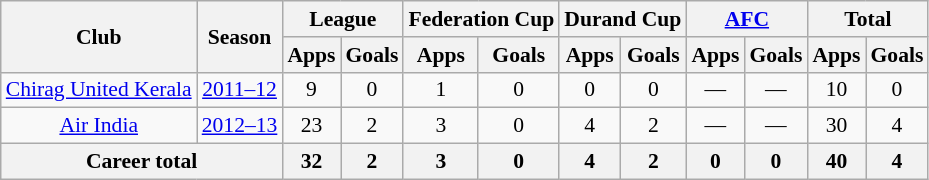<table class="wikitable" style="font-size:90%; text-align:center;">
<tr>
<th rowspan="2">Club</th>
<th rowspan="2">Season</th>
<th colspan="2">League</th>
<th colspan="2">Federation Cup</th>
<th colspan="2">Durand Cup</th>
<th colspan="2"><a href='#'>AFC</a></th>
<th colspan="2">Total</th>
</tr>
<tr>
<th>Apps</th>
<th>Goals</th>
<th>Apps</th>
<th>Goals</th>
<th>Apps</th>
<th>Goals</th>
<th>Apps</th>
<th>Goals</th>
<th>Apps</th>
<th>Goals</th>
</tr>
<tr>
<td rowspan="1"><a href='#'>Chirag United Kerala</a></td>
<td><a href='#'>2011–12</a></td>
<td>9</td>
<td>0</td>
<td>1</td>
<td>0</td>
<td>0</td>
<td>0</td>
<td>—</td>
<td>—</td>
<td>10</td>
<td>0</td>
</tr>
<tr>
<td rowspan="1"><a href='#'>Air India</a></td>
<td><a href='#'>2012–13</a></td>
<td>23</td>
<td>2</td>
<td>3</td>
<td>0</td>
<td>4</td>
<td>2</td>
<td>—</td>
<td>—</td>
<td>30</td>
<td>4</td>
</tr>
<tr>
<th colspan="2">Career total</th>
<th>32</th>
<th>2</th>
<th>3</th>
<th>0</th>
<th>4</th>
<th>2</th>
<th>0</th>
<th>0</th>
<th>40</th>
<th>4</th>
</tr>
</table>
